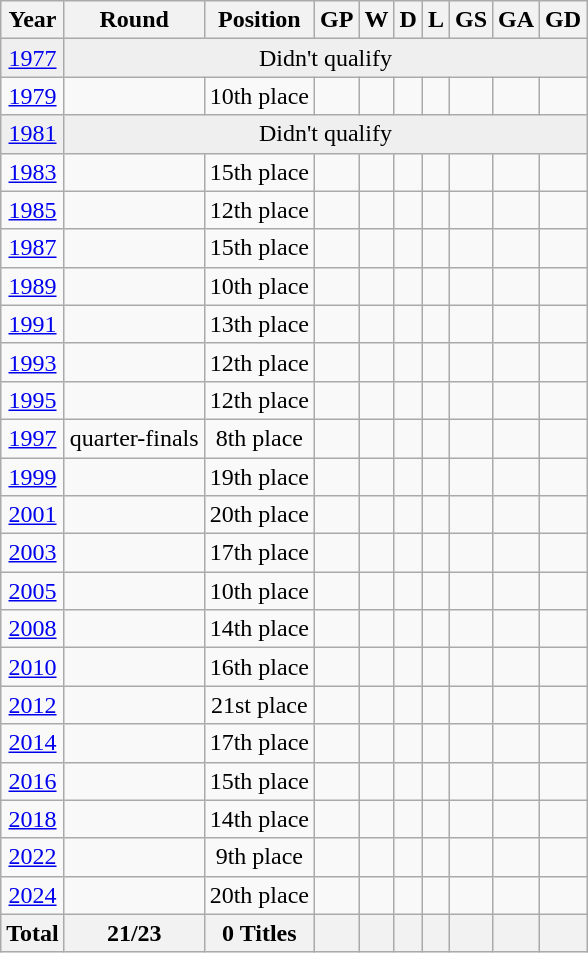<table class="wikitable" style="text-align: center;">
<tr>
<th>Year</th>
<th>Round</th>
<th>Position</th>
<th>GP</th>
<th>W</th>
<th>D</th>
<th>L</th>
<th>GS</th>
<th>GA</th>
<th>GD</th>
</tr>
<tr bgcolor=efefef>
<td><a href='#'>1977</a> </td>
<td colspan=9 rowspan=1>Didn't qualify</td>
</tr>
<tr bgcolor=>
<td><a href='#'>1979</a> </td>
<td></td>
<td>10th place</td>
<td></td>
<td></td>
<td></td>
<td></td>
<td></td>
<td></td>
<td></td>
</tr>
<tr bgcolor=efefef>
<td><a href='#'>1981</a> </td>
<td colspan=9 rowspan=1>Didn't qualify</td>
</tr>
<tr bgcolor=>
<td><a href='#'>1983</a> </td>
<td></td>
<td>15th place</td>
<td></td>
<td></td>
<td></td>
<td></td>
<td></td>
<td></td>
<td></td>
</tr>
<tr bgcolor=>
<td><a href='#'>1985</a> </td>
<td></td>
<td>12th place</td>
<td></td>
<td></td>
<td></td>
<td></td>
<td></td>
<td></td>
<td></td>
</tr>
<tr bgcolor=>
<td><a href='#'>1987</a> </td>
<td></td>
<td>15th place</td>
<td></td>
<td></td>
<td></td>
<td></td>
<td></td>
<td></td>
<td></td>
</tr>
<tr bgcolor=>
<td><a href='#'>1989</a> </td>
<td></td>
<td>10th place</td>
<td></td>
<td></td>
<td></td>
<td></td>
<td></td>
<td></td>
<td></td>
</tr>
<tr bgcolor=>
<td><a href='#'>1991</a> </td>
<td></td>
<td>13th place</td>
<td></td>
<td></td>
<td></td>
<td></td>
<td></td>
<td></td>
<td></td>
</tr>
<tr bgcolor=>
<td><a href='#'>1993</a> </td>
<td></td>
<td>12th place</td>
<td></td>
<td></td>
<td></td>
<td></td>
<td></td>
<td></td>
<td></td>
</tr>
<tr bgcolor=>
<td><a href='#'>1995</a> </td>
<td></td>
<td>12th place</td>
<td></td>
<td></td>
<td></td>
<td></td>
<td></td>
<td></td>
<td></td>
</tr>
<tr bgcolor=>
<td><a href='#'>1997</a> </td>
<td>quarter-finals</td>
<td>8th place</td>
<td></td>
<td></td>
<td></td>
<td></td>
<td></td>
<td></td>
<td></td>
</tr>
<tr bgcolor=>
<td><a href='#'>1999</a> </td>
<td></td>
<td>19th place</td>
<td></td>
<td></td>
<td></td>
<td></td>
<td></td>
<td></td>
<td></td>
</tr>
<tr bgcolor=>
<td><a href='#'>2001</a> </td>
<td></td>
<td>20th place</td>
<td></td>
<td></td>
<td></td>
<td></td>
<td></td>
<td></td>
<td></td>
</tr>
<tr bgcolor=>
<td><a href='#'>2003</a> </td>
<td></td>
<td>17th place</td>
<td></td>
<td></td>
<td></td>
<td></td>
<td></td>
<td></td>
<td></td>
</tr>
<tr bgcolor=>
<td><a href='#'>2005</a> </td>
<td></td>
<td>10th place</td>
<td></td>
<td></td>
<td></td>
<td></td>
<td></td>
<td></td>
<td></td>
</tr>
<tr bgcolor=>
<td><a href='#'>2008</a> </td>
<td></td>
<td>14th place</td>
<td></td>
<td></td>
<td></td>
<td></td>
<td></td>
<td></td>
<td></td>
</tr>
<tr bgcolor=>
<td><a href='#'>2010</a> </td>
<td></td>
<td>16th place</td>
<td></td>
<td></td>
<td></td>
<td></td>
<td></td>
<td></td>
<td></td>
</tr>
<tr bgcolor=>
<td><a href='#'>2012</a> </td>
<td></td>
<td>21st place</td>
<td></td>
<td></td>
<td></td>
<td></td>
<td></td>
<td></td>
<td></td>
</tr>
<tr bgcolor=>
<td><a href='#'>2014</a> </td>
<td></td>
<td>17th place</td>
<td></td>
<td></td>
<td></td>
<td></td>
<td></td>
<td></td>
<td></td>
</tr>
<tr bgcolor=>
<td><a href='#'>2016</a> </td>
<td></td>
<td>15th place</td>
<td></td>
<td></td>
<td></td>
<td></td>
<td></td>
<td></td>
<td></td>
</tr>
<tr bgcolor=>
<td><a href='#'>2018</a> </td>
<td></td>
<td>14th place</td>
<td></td>
<td></td>
<td></td>
<td></td>
<td></td>
<td></td>
<td></td>
</tr>
<tr bgcolor=>
<td><a href='#'>2022</a> </td>
<td></td>
<td>9th place</td>
<td></td>
<td></td>
<td></td>
<td></td>
<td></td>
<td></td>
<td></td>
</tr>
<tr bgcolor=>
<td><a href='#'>2024</a> </td>
<td></td>
<td>20th place</td>
<td></td>
<td></td>
<td></td>
<td></td>
<td></td>
<td></td>
<td></td>
</tr>
<tr>
<th>Total</th>
<th>21/23</th>
<th>0 Titles</th>
<th></th>
<th></th>
<th></th>
<th></th>
<th></th>
<th></th>
<th></th>
</tr>
</table>
